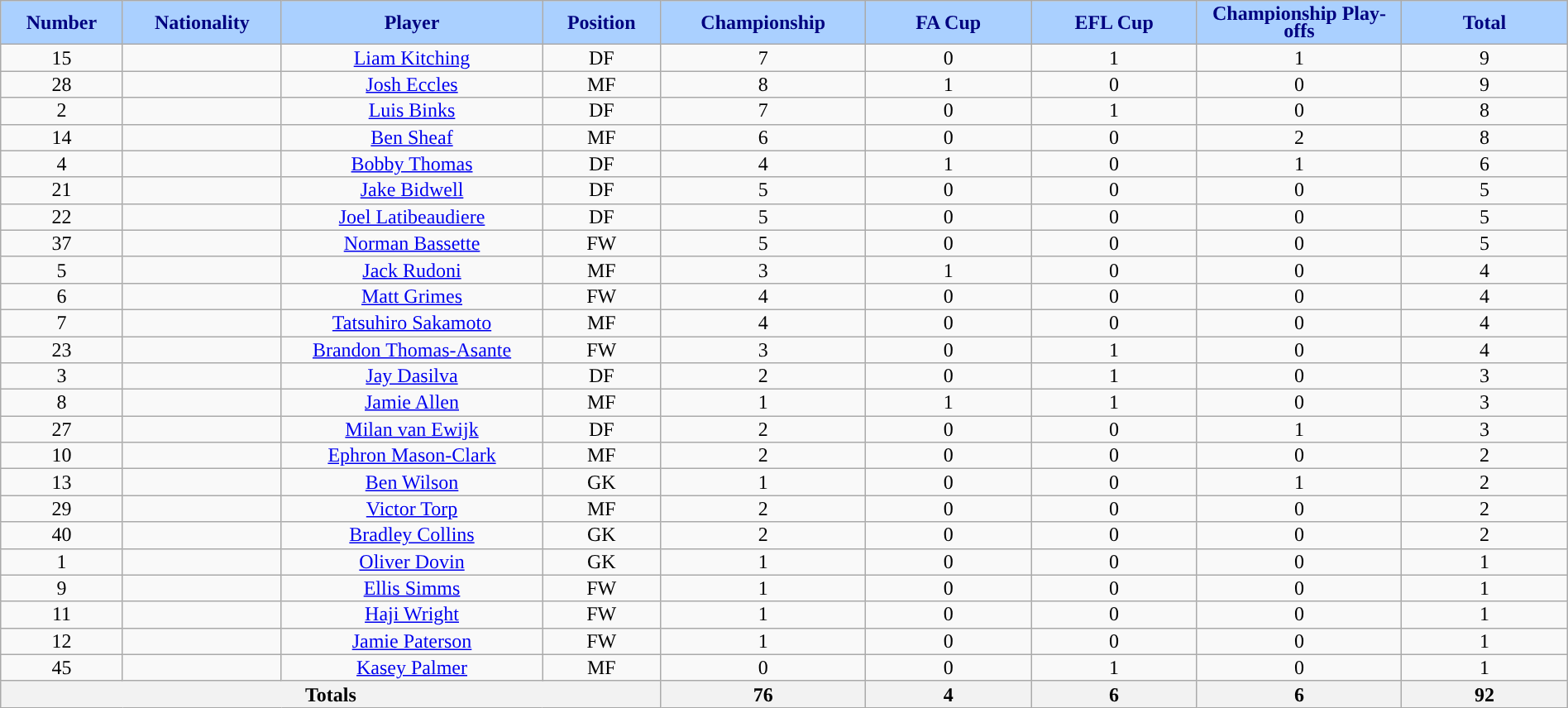<table class="wikitable sortable alternance" style="font-size:100%; text-align:center; line-height:14px; width:100%;">
<tr>
<th style="background:#AAD0FF; color:#000080; width:50px;">Number</th>
<th style="background:#AAD0FF; color:#000080; width:50px;">Nationality</th>
<th style="background:#AAD0FF; color:#000080; width:130px;">Player</th>
<th style="background:#AAD0FF; color:#000080; width:50px;">Position</th>
<th style="background:#AAD0FF; color:#000080; width:80px;">Championship</th>
<th style="background:#AAD0FF; color:#000080; width:80px;">FA Cup</th>
<th style="background:#AAD0FF; color:#000080; width:80px;">EFL Cup</th>
<th style="background:#AAD0FF; color:#000080; width:100px;">Championship Play-offs</th>
<th style="background:#AAD0FF; color:#000080; width:80px;">Total</th>
</tr>
<tr>
<td>15</td>
<td></td>
<td><a href='#'>Liam Kitching</a></td>
<td>DF</td>
<td>7</td>
<td>0</td>
<td>1</td>
<td>1</td>
<td>9</td>
</tr>
<tr>
<td>28</td>
<td></td>
<td><a href='#'>Josh Eccles</a></td>
<td>MF</td>
<td>8</td>
<td>1</td>
<td>0</td>
<td>0</td>
<td>9</td>
</tr>
<tr>
<td>2</td>
<td></td>
<td><a href='#'>Luis Binks</a></td>
<td>DF</td>
<td>7</td>
<td>0</td>
<td>1</td>
<td>0</td>
<td>8</td>
</tr>
<tr>
<td>14</td>
<td></td>
<td><a href='#'>Ben Sheaf</a></td>
<td>MF</td>
<td>6</td>
<td>0</td>
<td>0</td>
<td>2</td>
<td>8</td>
</tr>
<tr>
<td>4</td>
<td></td>
<td><a href='#'>Bobby Thomas</a></td>
<td>DF</td>
<td>4</td>
<td>1</td>
<td>0</td>
<td>1</td>
<td>6</td>
</tr>
<tr>
<td>21</td>
<td></td>
<td><a href='#'>Jake Bidwell</a></td>
<td>DF</td>
<td>5</td>
<td>0</td>
<td>0</td>
<td>0</td>
<td>5</td>
</tr>
<tr>
<td>22</td>
<td></td>
<td><a href='#'>Joel Latibeaudiere</a></td>
<td>DF</td>
<td>5</td>
<td>0</td>
<td>0</td>
<td>0</td>
<td>5</td>
</tr>
<tr>
<td>37</td>
<td></td>
<td><a href='#'>Norman Bassette</a></td>
<td>FW</td>
<td>5</td>
<td>0</td>
<td>0</td>
<td>0</td>
<td>5</td>
</tr>
<tr>
<td>5</td>
<td></td>
<td><a href='#'>Jack Rudoni</a></td>
<td>MF</td>
<td>3</td>
<td>1</td>
<td>0</td>
<td>0</td>
<td>4</td>
</tr>
<tr>
<td>6</td>
<td></td>
<td><a href='#'>Matt Grimes</a></td>
<td>FW</td>
<td>4</td>
<td>0</td>
<td>0</td>
<td>0</td>
<td>4</td>
</tr>
<tr>
<td>7</td>
<td></td>
<td><a href='#'>Tatsuhiro Sakamoto</a></td>
<td>MF</td>
<td>4</td>
<td>0</td>
<td>0</td>
<td>0</td>
<td>4</td>
</tr>
<tr>
<td>23</td>
<td></td>
<td><a href='#'>Brandon Thomas-Asante</a></td>
<td>FW</td>
<td>3</td>
<td>0</td>
<td>1</td>
<td>0</td>
<td>4</td>
</tr>
<tr>
<td>3</td>
<td></td>
<td><a href='#'>Jay Dasilva</a></td>
<td>DF</td>
<td>2</td>
<td>0</td>
<td>1</td>
<td>0</td>
<td>3</td>
</tr>
<tr>
<td>8</td>
<td></td>
<td><a href='#'>Jamie Allen</a></td>
<td>MF</td>
<td>1</td>
<td>1</td>
<td>1</td>
<td>0</td>
<td>3</td>
</tr>
<tr>
<td>27</td>
<td></td>
<td><a href='#'>Milan van Ewijk</a></td>
<td>DF</td>
<td>2</td>
<td>0</td>
<td>0</td>
<td>1</td>
<td>3</td>
</tr>
<tr>
<td>10</td>
<td></td>
<td><a href='#'>Ephron Mason-Clark</a></td>
<td>MF</td>
<td>2</td>
<td>0</td>
<td>0</td>
<td>0</td>
<td>2</td>
</tr>
<tr>
<td>13</td>
<td></td>
<td><a href='#'>Ben Wilson</a></td>
<td>GK</td>
<td>1</td>
<td>0</td>
<td>0</td>
<td>1</td>
<td>2</td>
</tr>
<tr>
<td>29</td>
<td></td>
<td><a href='#'>Victor Torp</a></td>
<td>MF</td>
<td>2</td>
<td>0</td>
<td>0</td>
<td>0</td>
<td>2</td>
</tr>
<tr>
<td>40</td>
<td></td>
<td><a href='#'>Bradley Collins</a></td>
<td>GK</td>
<td>2</td>
<td>0</td>
<td>0</td>
<td>0</td>
<td>2</td>
</tr>
<tr>
<td>1</td>
<td></td>
<td><a href='#'>Oliver Dovin</a></td>
<td>GK</td>
<td>1</td>
<td>0</td>
<td>0</td>
<td>0</td>
<td>1</td>
</tr>
<tr>
<td>9</td>
<td></td>
<td><a href='#'>Ellis Simms</a></td>
<td>FW</td>
<td>1</td>
<td>0</td>
<td>0</td>
<td>0</td>
<td>1</td>
</tr>
<tr>
<td>11</td>
<td></td>
<td><a href='#'>Haji Wright</a></td>
<td>FW</td>
<td>1</td>
<td>0</td>
<td>0</td>
<td>0</td>
<td>1</td>
</tr>
<tr>
<td>12</td>
<td></td>
<td><a href='#'>Jamie Paterson</a></td>
<td>FW</td>
<td>1</td>
<td>0</td>
<td>0</td>
<td>0</td>
<td>1</td>
</tr>
<tr>
<td>45</td>
<td></td>
<td><a href='#'>Kasey Palmer</a></td>
<td>MF</td>
<td>0</td>
<td>0</td>
<td>1</td>
<td>0</td>
<td>1</td>
</tr>
<tr class="sortbottom">
<th colspan="4">Totals</th>
<th>76</th>
<th>4</th>
<th>6</th>
<th>6</th>
<th>92</th>
</tr>
</table>
